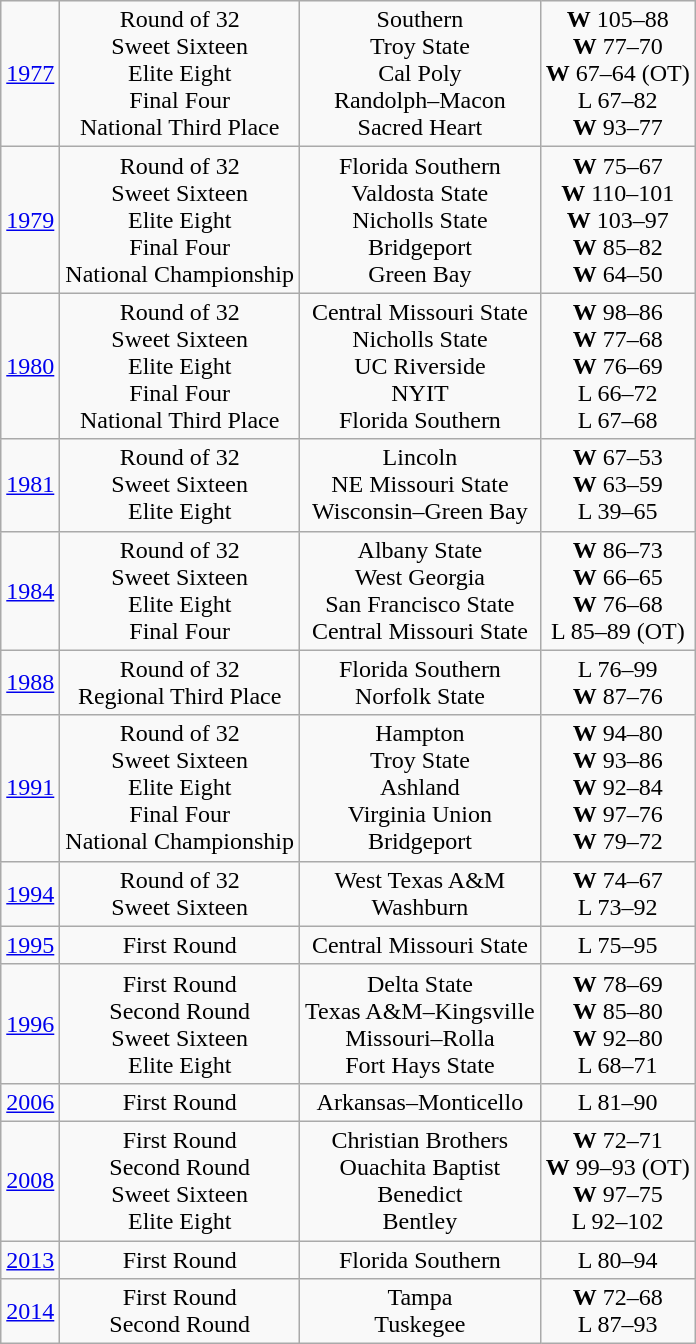<table class="wikitable">
<tr align="center">
<td><a href='#'>1977</a></td>
<td>Round of 32<br>Sweet Sixteen<br>Elite Eight<br>Final Four<br>National Third Place</td>
<td>Southern<br>Troy State<br>Cal Poly<br>Randolph–Macon<br>Sacred Heart</td>
<td><strong>W</strong> 105–88<br><strong>W</strong> 77–70<br><strong>W</strong> 67–64 (OT)<br>L 67–82<br><strong>W</strong> 93–77</td>
</tr>
<tr align="center">
<td><a href='#'>1979</a></td>
<td>Round of 32<br>Sweet Sixteen<br>Elite Eight<br>Final Four<br>National Championship</td>
<td>Florida Southern<br>Valdosta State<br>Nicholls State<br>Bridgeport<br>Green Bay</td>
<td><strong>W</strong> 75–67<br><strong>W</strong> 110–101<br><strong>W</strong> 103–97<br><strong>W</strong> 85–82<br><strong>W</strong> 64–50</td>
</tr>
<tr align="center">
<td><a href='#'>1980</a></td>
<td>Round of 32<br>Sweet Sixteen<br>Elite Eight<br>Final Four<br>National Third Place</td>
<td>Central Missouri State<br>Nicholls State<br>UC Riverside<br>NYIT<br>Florida Southern</td>
<td><strong>W</strong> 98–86<br><strong>W</strong> 77–68<br><strong>W</strong> 76–69<br>L 66–72<br>L 67–68</td>
</tr>
<tr align="center">
<td><a href='#'>1981</a></td>
<td>Round of 32<br>Sweet Sixteen<br>Elite Eight</td>
<td>Lincoln<br>NE Missouri State<br>Wisconsin–Green Bay</td>
<td><strong>W</strong> 67–53<br><strong>W</strong> 63–59<br>L 39–65</td>
</tr>
<tr align="center">
<td><a href='#'>1984</a></td>
<td>Round of 32<br>Sweet Sixteen<br>Elite Eight<br>Final Four</td>
<td>Albany State<br>West Georgia<br>San Francisco State<br>Central Missouri State</td>
<td><strong>W</strong> 86–73<br><strong>W</strong> 66–65<br><strong>W</strong> 76–68<br>L 85–89 (OT)</td>
</tr>
<tr align="center">
<td><a href='#'>1988</a></td>
<td>Round of 32<br>Regional Third Place</td>
<td>Florida Southern<br>Norfolk State</td>
<td>L 76–99<br><strong>W</strong> 87–76</td>
</tr>
<tr align="center">
<td><a href='#'>1991</a></td>
<td>Round of 32<br>Sweet Sixteen<br>Elite Eight<br>Final Four<br>National Championship</td>
<td>Hampton<br>Troy State<br>Ashland<br>Virginia Union<br>Bridgeport</td>
<td><strong>W</strong> 94–80<br><strong>W</strong> 93–86<br><strong>W</strong> 92–84<br><strong>W</strong> 97–76<br><strong>W</strong> 79–72</td>
</tr>
<tr align="center">
<td><a href='#'>1994</a></td>
<td>Round of 32<br>Sweet Sixteen</td>
<td>West Texas A&M<br>Washburn</td>
<td><strong>W</strong> 74–67<br>L 73–92</td>
</tr>
<tr align="center">
<td><a href='#'>1995</a></td>
<td>First Round</td>
<td>Central Missouri State</td>
<td>L 75–95</td>
</tr>
<tr align="center">
<td><a href='#'>1996</a></td>
<td>First Round<br>Second Round<br>Sweet Sixteen<br>Elite Eight</td>
<td>Delta State<br>Texas A&M–Kingsville<br>Missouri–Rolla<br>Fort Hays State</td>
<td><strong>W</strong> 78–69<br><strong>W</strong> 85–80<br><strong>W</strong> 92–80<br>L 68–71</td>
</tr>
<tr align="center">
<td><a href='#'>2006</a></td>
<td>First Round</td>
<td>Arkansas–Monticello</td>
<td>L 81–90</td>
</tr>
<tr align="center">
<td><a href='#'>2008</a></td>
<td>First Round<br>Second Round<br>Sweet Sixteen<br>Elite Eight</td>
<td>Christian Brothers<br>Ouachita Baptist<br>Benedict<br>Bentley</td>
<td><strong>W</strong> 72–71<br><strong>W</strong> 99–93 (OT)<br><strong>W</strong> 97–75<br>L 92–102</td>
</tr>
<tr align="center">
<td><a href='#'>2013</a></td>
<td>First Round</td>
<td>Florida Southern</td>
<td>L 80–94</td>
</tr>
<tr align="center">
<td><a href='#'>2014</a></td>
<td>First Round<br>Second Round</td>
<td>Tampa<br>Tuskegee</td>
<td><strong>W</strong> 72–68<br>L 87–93</td>
</tr>
</table>
